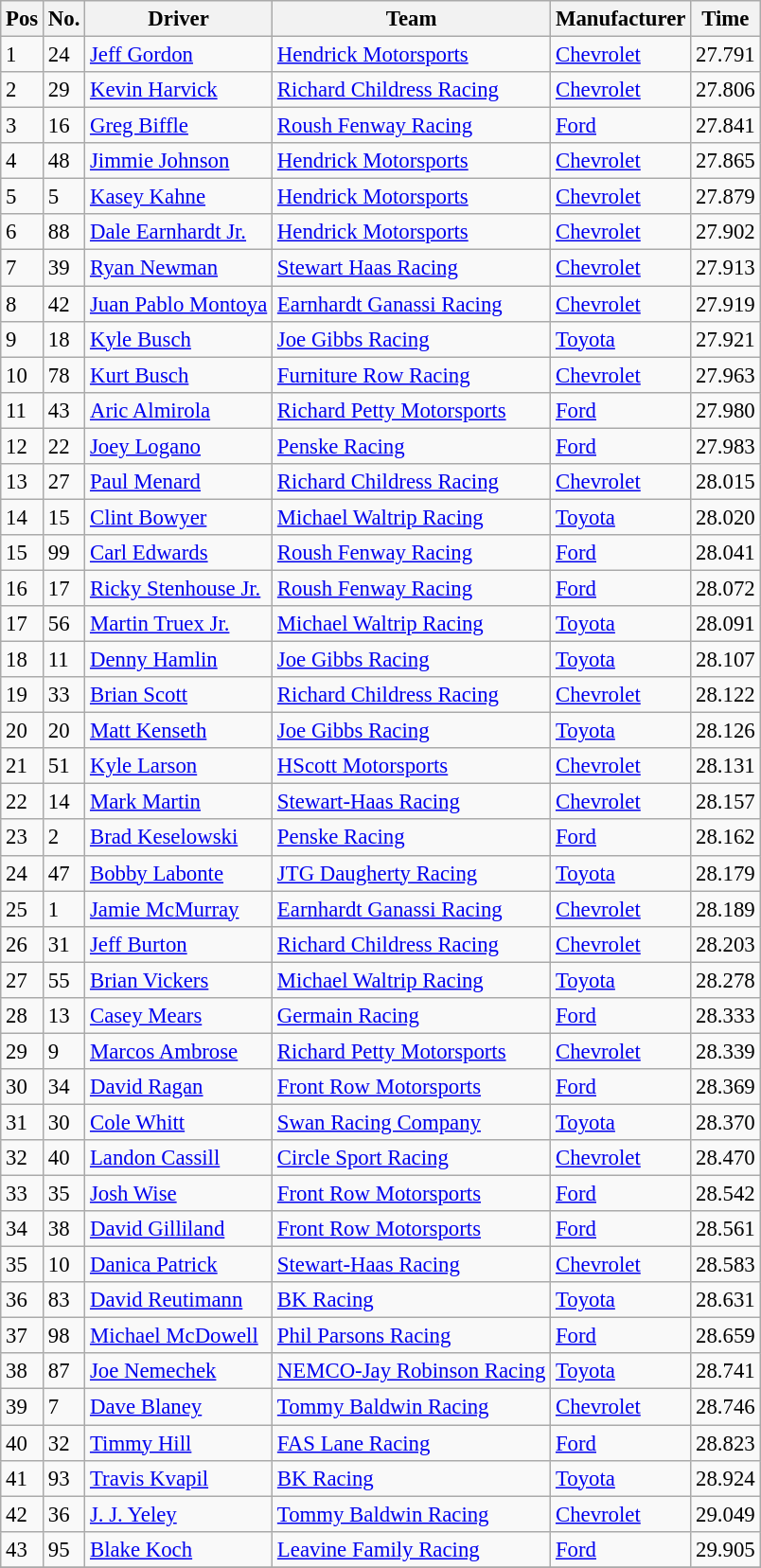<table class="wikitable" style="font-size:95%">
<tr>
<th>Pos</th>
<th>No.</th>
<th>Driver</th>
<th>Team</th>
<th>Manufacturer</th>
<th>Time</th>
</tr>
<tr>
<td>1</td>
<td>24</td>
<td><a href='#'>Jeff Gordon</a></td>
<td><a href='#'>Hendrick Motorsports</a></td>
<td><a href='#'>Chevrolet</a></td>
<td>27.791</td>
</tr>
<tr>
<td>2</td>
<td>29</td>
<td><a href='#'>Kevin Harvick</a></td>
<td><a href='#'>Richard Childress Racing</a></td>
<td><a href='#'>Chevrolet</a></td>
<td>27.806</td>
</tr>
<tr>
<td>3</td>
<td>16</td>
<td><a href='#'>Greg Biffle</a></td>
<td><a href='#'>Roush Fenway Racing</a></td>
<td><a href='#'>Ford</a></td>
<td>27.841</td>
</tr>
<tr>
<td>4</td>
<td>48</td>
<td><a href='#'>Jimmie Johnson</a></td>
<td><a href='#'>Hendrick Motorsports</a></td>
<td><a href='#'>Chevrolet</a></td>
<td>27.865</td>
</tr>
<tr>
<td>5</td>
<td>5</td>
<td><a href='#'>Kasey Kahne</a></td>
<td><a href='#'>Hendrick Motorsports</a></td>
<td><a href='#'>Chevrolet</a></td>
<td>27.879</td>
</tr>
<tr>
<td>6</td>
<td>88</td>
<td><a href='#'>Dale Earnhardt Jr.</a></td>
<td><a href='#'>Hendrick Motorsports</a></td>
<td><a href='#'>Chevrolet</a></td>
<td>27.902</td>
</tr>
<tr>
<td>7</td>
<td>39</td>
<td><a href='#'>Ryan Newman</a></td>
<td><a href='#'>Stewart Haas Racing</a></td>
<td><a href='#'>Chevrolet</a></td>
<td>27.913</td>
</tr>
<tr>
<td>8</td>
<td>42</td>
<td><a href='#'>Juan Pablo Montoya</a></td>
<td><a href='#'>Earnhardt Ganassi Racing</a></td>
<td><a href='#'>Chevrolet</a></td>
<td>27.919</td>
</tr>
<tr>
<td>9</td>
<td>18</td>
<td><a href='#'>Kyle Busch</a></td>
<td><a href='#'>Joe Gibbs Racing</a></td>
<td><a href='#'>Toyota</a></td>
<td>27.921</td>
</tr>
<tr>
<td>10</td>
<td>78</td>
<td><a href='#'>Kurt Busch</a></td>
<td><a href='#'>Furniture Row Racing</a></td>
<td><a href='#'>Chevrolet</a></td>
<td>27.963</td>
</tr>
<tr>
<td>11</td>
<td>43</td>
<td><a href='#'>Aric Almirola</a></td>
<td><a href='#'>Richard Petty Motorsports</a></td>
<td><a href='#'>Ford</a></td>
<td>27.980</td>
</tr>
<tr>
<td>12</td>
<td>22</td>
<td><a href='#'>Joey Logano</a></td>
<td><a href='#'>Penske Racing</a></td>
<td><a href='#'>Ford</a></td>
<td>27.983</td>
</tr>
<tr>
<td>13</td>
<td>27</td>
<td><a href='#'>Paul Menard</a></td>
<td><a href='#'>Richard Childress Racing</a></td>
<td><a href='#'>Chevrolet</a></td>
<td>28.015</td>
</tr>
<tr>
<td>14</td>
<td>15</td>
<td><a href='#'>Clint Bowyer</a></td>
<td><a href='#'>Michael Waltrip Racing</a></td>
<td><a href='#'>Toyota</a></td>
<td>28.020</td>
</tr>
<tr>
<td>15</td>
<td>99</td>
<td><a href='#'>Carl Edwards</a></td>
<td><a href='#'>Roush Fenway Racing</a></td>
<td><a href='#'>Ford</a></td>
<td>28.041</td>
</tr>
<tr>
<td>16</td>
<td>17</td>
<td><a href='#'>Ricky Stenhouse Jr.</a></td>
<td><a href='#'>Roush Fenway Racing</a></td>
<td><a href='#'>Ford</a></td>
<td>28.072</td>
</tr>
<tr>
<td>17</td>
<td>56</td>
<td><a href='#'>Martin Truex Jr.</a></td>
<td><a href='#'>Michael Waltrip Racing</a></td>
<td><a href='#'>Toyota</a></td>
<td>28.091</td>
</tr>
<tr>
<td>18</td>
<td>11</td>
<td><a href='#'>Denny Hamlin</a></td>
<td><a href='#'>Joe Gibbs Racing</a></td>
<td><a href='#'>Toyota</a></td>
<td>28.107</td>
</tr>
<tr>
<td>19</td>
<td>33</td>
<td><a href='#'>Brian Scott</a></td>
<td><a href='#'>Richard Childress Racing</a></td>
<td><a href='#'>Chevrolet</a></td>
<td>28.122</td>
</tr>
<tr>
<td>20</td>
<td>20</td>
<td><a href='#'>Matt Kenseth</a></td>
<td><a href='#'>Joe Gibbs Racing</a></td>
<td><a href='#'>Toyota</a></td>
<td>28.126</td>
</tr>
<tr>
<td>21</td>
<td>51</td>
<td><a href='#'>Kyle Larson</a></td>
<td><a href='#'>HScott Motorsports</a></td>
<td><a href='#'>Chevrolet</a></td>
<td>28.131</td>
</tr>
<tr>
<td>22</td>
<td>14</td>
<td><a href='#'>Mark Martin</a></td>
<td><a href='#'>Stewart-Haas Racing</a></td>
<td><a href='#'>Chevrolet</a></td>
<td>28.157</td>
</tr>
<tr>
<td>23</td>
<td>2</td>
<td><a href='#'>Brad Keselowski</a></td>
<td><a href='#'>Penske Racing</a></td>
<td><a href='#'>Ford</a></td>
<td>28.162</td>
</tr>
<tr>
<td>24</td>
<td>47</td>
<td><a href='#'>Bobby Labonte</a></td>
<td><a href='#'>JTG Daugherty Racing</a></td>
<td><a href='#'>Toyota</a></td>
<td>28.179</td>
</tr>
<tr>
<td>25</td>
<td>1</td>
<td><a href='#'>Jamie McMurray</a></td>
<td><a href='#'>Earnhardt Ganassi Racing</a></td>
<td><a href='#'>Chevrolet</a></td>
<td>28.189</td>
</tr>
<tr>
<td>26</td>
<td>31</td>
<td><a href='#'>Jeff Burton</a></td>
<td><a href='#'>Richard Childress Racing</a></td>
<td><a href='#'>Chevrolet</a></td>
<td>28.203</td>
</tr>
<tr>
<td>27</td>
<td>55</td>
<td><a href='#'>Brian Vickers</a></td>
<td><a href='#'>Michael Waltrip Racing</a></td>
<td><a href='#'>Toyota</a></td>
<td>28.278</td>
</tr>
<tr>
<td>28</td>
<td>13</td>
<td><a href='#'>Casey Mears</a></td>
<td><a href='#'>Germain Racing</a></td>
<td><a href='#'>Ford</a></td>
<td>28.333</td>
</tr>
<tr>
<td>29</td>
<td>9</td>
<td><a href='#'>Marcos Ambrose</a></td>
<td><a href='#'>Richard Petty Motorsports</a></td>
<td><a href='#'>Chevrolet</a></td>
<td>28.339</td>
</tr>
<tr>
<td>30</td>
<td>34</td>
<td><a href='#'>David Ragan</a></td>
<td><a href='#'>Front Row Motorsports</a></td>
<td><a href='#'>Ford</a></td>
<td>28.369</td>
</tr>
<tr>
<td>31</td>
<td>30</td>
<td><a href='#'>Cole Whitt</a></td>
<td><a href='#'>Swan Racing Company</a></td>
<td><a href='#'>Toyota</a></td>
<td>28.370</td>
</tr>
<tr>
<td>32</td>
<td>40</td>
<td><a href='#'>Landon Cassill</a></td>
<td><a href='#'>Circle Sport Racing</a></td>
<td><a href='#'>Chevrolet</a></td>
<td>28.470</td>
</tr>
<tr>
<td>33</td>
<td>35</td>
<td><a href='#'>Josh Wise</a></td>
<td><a href='#'>Front Row Motorsports</a></td>
<td><a href='#'>Ford</a></td>
<td>28.542</td>
</tr>
<tr>
<td>34</td>
<td>38</td>
<td><a href='#'>David Gilliland</a></td>
<td><a href='#'>Front Row Motorsports</a></td>
<td><a href='#'>Ford</a></td>
<td>28.561</td>
</tr>
<tr>
<td>35</td>
<td>10</td>
<td><a href='#'>Danica Patrick</a></td>
<td><a href='#'>Stewart-Haas Racing</a></td>
<td><a href='#'>Chevrolet</a></td>
<td>28.583</td>
</tr>
<tr>
<td>36</td>
<td>83</td>
<td><a href='#'>David Reutimann</a></td>
<td><a href='#'>BK Racing</a></td>
<td><a href='#'>Toyota</a></td>
<td>28.631</td>
</tr>
<tr>
<td>37</td>
<td>98</td>
<td><a href='#'>Michael McDowell</a></td>
<td><a href='#'>Phil Parsons Racing</a></td>
<td><a href='#'>Ford</a></td>
<td>28.659</td>
</tr>
<tr>
<td>38</td>
<td>87</td>
<td><a href='#'>Joe Nemechek</a></td>
<td><a href='#'>NEMCO-Jay Robinson Racing</a></td>
<td><a href='#'>Toyota</a></td>
<td>28.741</td>
</tr>
<tr>
<td>39</td>
<td>7</td>
<td><a href='#'>Dave Blaney</a></td>
<td><a href='#'>Tommy Baldwin Racing</a></td>
<td><a href='#'>Chevrolet</a></td>
<td>28.746</td>
</tr>
<tr>
<td>40</td>
<td>32</td>
<td><a href='#'>Timmy Hill</a></td>
<td><a href='#'>FAS Lane Racing</a></td>
<td><a href='#'>Ford</a></td>
<td>28.823</td>
</tr>
<tr>
<td>41</td>
<td>93</td>
<td><a href='#'>Travis Kvapil</a></td>
<td><a href='#'>BK Racing</a></td>
<td><a href='#'>Toyota</a></td>
<td>28.924</td>
</tr>
<tr>
<td>42</td>
<td>36</td>
<td><a href='#'>J. J. Yeley</a></td>
<td><a href='#'>Tommy Baldwin Racing</a></td>
<td><a href='#'>Chevrolet</a></td>
<td>29.049</td>
</tr>
<tr>
<td>43</td>
<td>95</td>
<td><a href='#'>Blake Koch</a></td>
<td><a href='#'>Leavine Family Racing</a></td>
<td><a href='#'>Ford</a></td>
<td>29.905</td>
</tr>
<tr>
</tr>
</table>
